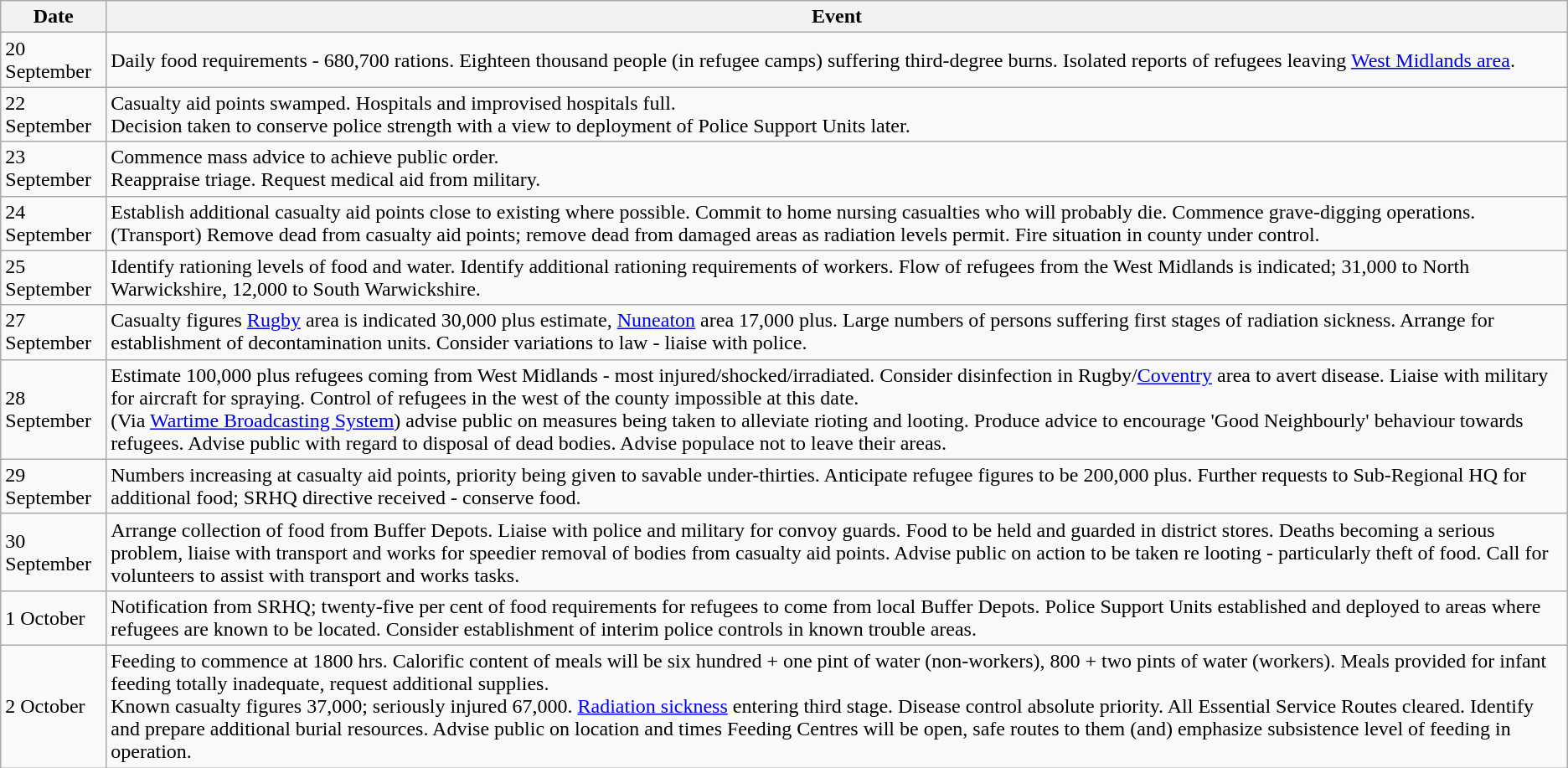<table class="wikitable">
<tr>
<th>Date</th>
<th>Event</th>
</tr>
<tr>
<td>20 September</td>
<td>Daily food requirements - 680,700 rations. Eighteen thousand people (in refugee camps) suffering third-degree burns. Isolated reports of refugees leaving <a href='#'>West Midlands area</a>.</td>
</tr>
<tr>
<td>22 September</td>
<td>Casualty aid points swamped. Hospitals and improvised hospitals full.<br>Decision taken to conserve police strength with a view to deployment of Police Support Units later.</td>
</tr>
<tr>
<td>23 September</td>
<td>Commence mass advice to achieve public order.<br>Reappraise triage. Request medical aid from military.</td>
</tr>
<tr>
<td>24 September</td>
<td>Establish additional casualty aid points close to existing where possible. Commit to home nursing casualties who will probably die. Commence grave-digging operations.<br>(Transport) Remove dead from casualty aid points; remove dead from damaged areas as radiation levels permit.
Fire situation in county under control.</td>
</tr>
<tr>
<td>25 September</td>
<td>Identify rationing levels of food and water. Identify additional rationing requirements of workers. Flow of refugees from the West Midlands is indicated; 31,000 to North Warwickshire, 12,000 to South Warwickshire.</td>
</tr>
<tr>
<td>27 September</td>
<td>Casualty figures <a href='#'>Rugby</a> area is indicated 30,000 plus estimate, <a href='#'>Nuneaton</a> area 17,000 plus. Large numbers of persons suffering first stages of radiation sickness. Arrange for establishment of decontamination units. Consider variations to law - liaise with police.</td>
</tr>
<tr>
<td>28 September</td>
<td>Estimate 100,000 plus refugees coming from West Midlands - most injured/shocked/irradiated. Consider disinfection in Rugby/<a href='#'>Coventry</a> area to avert disease. Liaise with military for aircraft for spraying. Control of refugees in the west of the county impossible at this date.<br>(Via <a href='#'>Wartime Broadcasting System</a>) advise public on measures being taken to alleviate rioting and looting. Produce advice to encourage 'Good Neighbourly' behaviour towards refugees. Advise public with regard to disposal of dead bodies. Advise populace not to leave their areas.</td>
</tr>
<tr>
<td>29 September</td>
<td>Numbers increasing at casualty aid points, priority being given to savable under-thirties. Anticipate refugee figures to be 200,000 plus. Further requests to Sub-Regional HQ for additional food; SRHQ directive received - conserve food.</td>
</tr>
<tr>
<td>30 September</td>
<td>Arrange collection of food from Buffer Depots. Liaise with police and military for convoy guards. Food to be held and guarded in district stores. Deaths becoming a serious problem, liaise with transport and works for speedier removal of bodies from casualty aid points. Advise public on action to be taken re looting - particularly theft of food. Call for volunteers to assist with transport and works tasks.</td>
</tr>
<tr>
<td>1 October</td>
<td>Notification from SRHQ; twenty-five per cent of food requirements for refugees to come from local Buffer Depots. Police Support Units established and deployed to areas where refugees are known to be located. Consider establishment of interim police controls in known trouble areas.</td>
</tr>
<tr>
<td>2 October</td>
<td>Feeding to commence at 1800 hrs. Calorific content of meals will be six hundred + one pint of water (non-workers), 800 + two pints of water (workers). Meals provided for infant feeding totally inadequate, request additional supplies.<br>Known casualty figures 37,000; seriously injured 67,000. <a href='#'>Radiation sickness</a> entering third stage. Disease control absolute priority. All Essential Service Routes cleared. Identify and prepare additional burial resources. Advise public on location and times Feeding Centres will be open, safe routes to them (and) emphasize subsistence level of feeding in operation.</td>
</tr>
</table>
